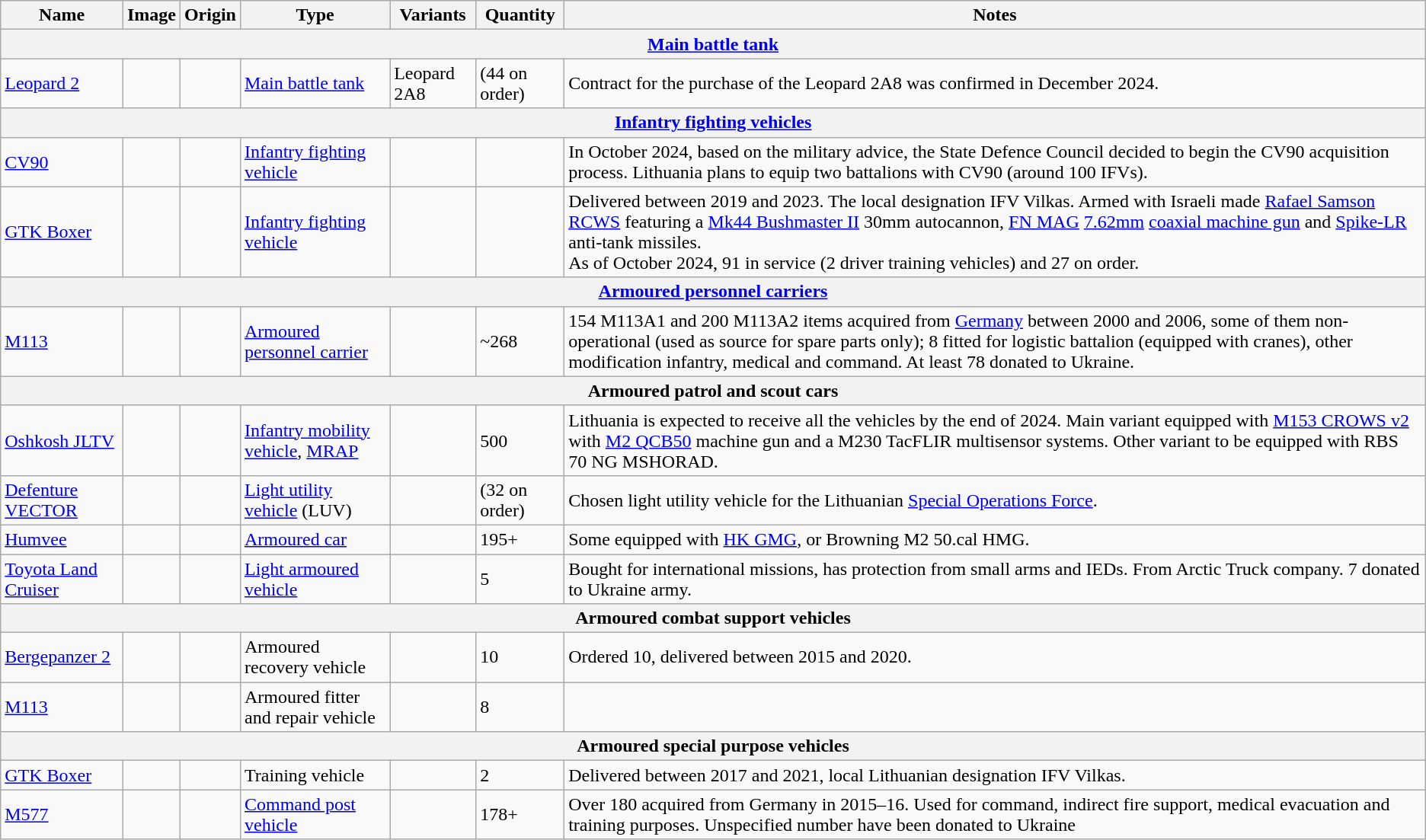<table class="wikitable">
<tr>
<th>Name</th>
<th>Image</th>
<th>Origin</th>
<th>Type</th>
<th>Variants</th>
<th>Quantity</th>
<th>Notes</th>
</tr>
<tr>
<th colspan="7"><a href='#'>Main battle tank</a></th>
</tr>
<tr>
<td><a href='#'>Leopard 2</a></td>
<td></td>
<td></td>
<td><a href='#'>Main battle tank</a></td>
<td>Leopard 2A8</td>
<td>(44 on order)</td>
<td>Contract for the purchase of the Leopard 2A8 was confirmed in December 2024.</td>
</tr>
<tr>
<th colspan="7"><a href='#'>Infantry fighting vehicles</a></th>
</tr>
<tr>
<td><a href='#'>CV90</a></td>
<td></td>
<td {{nowrap></td>
<td><a href='#'>Infantry fighting vehicle</a></td>
<td></td>
<td></td>
<td>In October 2024, based on the military advice, the State Defence Council decided to begin the CV90 acquisition process. Lithuania plans to equip two battalions with CV90 (around 100 IFVs).</td>
</tr>
<tr>
<td><a href='#'>GTK Boxer</a></td>
<td></td>
<td></td>
<td><a href='#'>Infantry fighting vehicle</a></td>
<td></td>
<td></td>
<td>Delivered between 2019 and 2023. The local designation IFV Vilkas. Armed with Israeli made <a href='#'>Rafael Samson RCWS</a> featuring a <a href='#'>Mk44 Bushmaster II</a> 30mm autocannon, <a href='#'>FN MAG</a> <a href='#'>7.62mm</a> <a href='#'>coaxial  machine gun</a> and <a href='#'>Spike-LR</a> anti-tank missiles.<br>As of October 2024, 91 in service (2 driver training vehicles) and 27 on order.</td>
</tr>
<tr>
<th colspan="7"><a href='#'>Armoured personnel carriers</a></th>
</tr>
<tr>
<td><a href='#'>M113</a></td>
<td></td>
<td></td>
<td><a href='#'>Armoured personnel carrier</a></td>
<td></td>
<td>~268</td>
<td>154 M113A1 and 200 M113A2 items acquired from <a href='#'>Germany</a> between 2000 and 2006, some of them non-operational (used as source for spare parts only); 8 fitted for logistic battalion (equipped with cranes), other modification infantry, medical and command. At least 78 donated to Ukraine.</td>
</tr>
<tr>
<th colspan="7">Armoured patrol and scout cars</th>
</tr>
<tr>
<td><a href='#'>Oshkosh JLTV</a></td>
<td></td>
<td></td>
<td><a href='#'>Infantry mobility vehicle</a>, <a href='#'>MRAP</a></td>
<td></td>
<td>500</td>
<td>Lithuania is expected to receive all the vehicles by the end of 2024. Main variant equipped with <a href='#'>M153 CROWS v2</a> with <a href='#'>M2 QCB50</a> machine gun and a M230 TacFLIR multisensor systems. Other variant to be equipped with RBS 70 NG MSHORAD.</td>
</tr>
<tr>
<td><a href='#'>Defenture</a> <a href='#'>VECTOR</a></td>
<td></td>
<td></td>
<td><a href='#'>Light utility vehicle</a> (LUV)</td>
<td></td>
<td>(32 on order)</td>
<td>Chosen light utility vehicle  for the Lithuanian <a href='#'>Special Operations Force</a>.</td>
</tr>
<tr>
<td><a href='#'>Humvee</a></td>
<td></td>
<td></td>
<td><a href='#'>Armoured car</a></td>
<td></td>
<td>195+</td>
<td>Some equipped with <a href='#'>HK GMG</a>, or Browning M2 50.cal HMG.</td>
</tr>
<tr>
<td><a href='#'>Toyota Land Cruiser</a></td>
<td></td>
<td><br></td>
<td><a href='#'>Light armoured vehicle</a></td>
<td></td>
<td>5</td>
<td>Bought for international missions, has protection from small arms and IEDs. From Arctic Truck company. 7 donated to Ukraine army.</td>
</tr>
<tr>
<th colspan="7">Armoured combat support vehicles</th>
</tr>
<tr>
<td><a href='#'>Bergepanzer 2</a></td>
<td></td>
<td></td>
<td>Armoured recovery vehicle</td>
<td></td>
<td>10</td>
<td>Ordered 10, delivered between 2015 and 2020.</td>
</tr>
<tr>
<td><a href='#'>M113</a></td>
<td></td>
<td></td>
<td>Armoured fitter and repair vehicle</td>
<td></td>
<td>8</td>
<td></td>
</tr>
<tr>
<th colspan="7">Armoured special purpose vehicles</th>
</tr>
<tr>
<td><a href='#'>GTK Boxer</a></td>
<td></td>
<td></td>
<td>Training vehicle</td>
<td></td>
<td>2</td>
<td>Delivered between 2017 and 2021, local Lithuanian designation IFV Vilkas.</td>
</tr>
<tr>
<td><a href='#'>M577</a></td>
<td></td>
<td></td>
<td><a href='#'>Command post vehicle</a></td>
<td></td>
<td>178+</td>
<td>Over 180 acquired from Germany in 2015–16. Used for command, indirect fire support, medical evacuation and training purposes. Unspecified number have been donated to Ukraine </td>
</tr>
</table>
